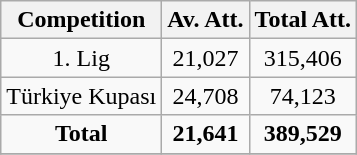<table class="wikitable" style="text-align: center">
<tr>
<th>Competition</th>
<th>Av. Att.</th>
<th>Total Att.</th>
</tr>
<tr>
<td>1. Lig</td>
<td>21,027</td>
<td>315,406</td>
</tr>
<tr>
<td>Türkiye Kupası</td>
<td>24,708</td>
<td>74,123</td>
</tr>
<tr>
<td><strong>Total</strong></td>
<td><strong> 21,641</strong></td>
<td><strong>389,529</strong></td>
</tr>
<tr>
</tr>
</table>
